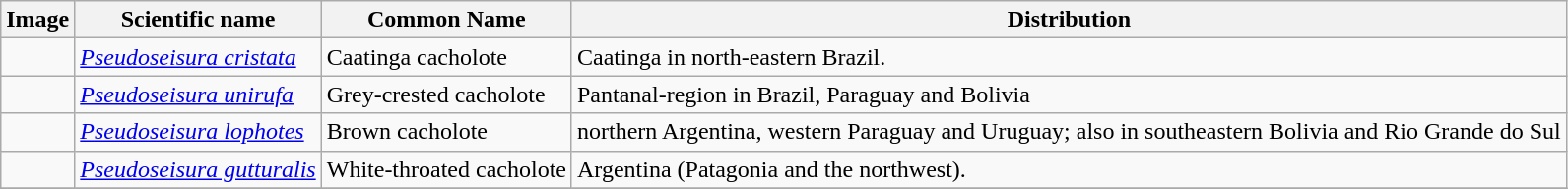<table class="wikitable">
<tr>
<th>Image</th>
<th>Scientific name</th>
<th>Common Name</th>
<th>Distribution</th>
</tr>
<tr>
<td></td>
<td><em><a href='#'>Pseudoseisura cristata</a></em></td>
<td>Caatinga cacholote</td>
<td>Caatinga in north-eastern Brazil.</td>
</tr>
<tr>
<td></td>
<td><em><a href='#'>Pseudoseisura unirufa</a></em></td>
<td>Grey-crested cacholote</td>
<td>Pantanal-region in Brazil, Paraguay and Bolivia</td>
</tr>
<tr>
<td></td>
<td><em><a href='#'>Pseudoseisura lophotes</a></em></td>
<td>Brown cacholote</td>
<td>northern Argentina, western Paraguay and Uruguay; also in southeastern Bolivia and Rio Grande do Sul</td>
</tr>
<tr>
<td></td>
<td><em><a href='#'>Pseudoseisura gutturalis</a></em></td>
<td>White-throated cacholote</td>
<td>Argentina (Patagonia and the northwest).</td>
</tr>
<tr>
</tr>
</table>
